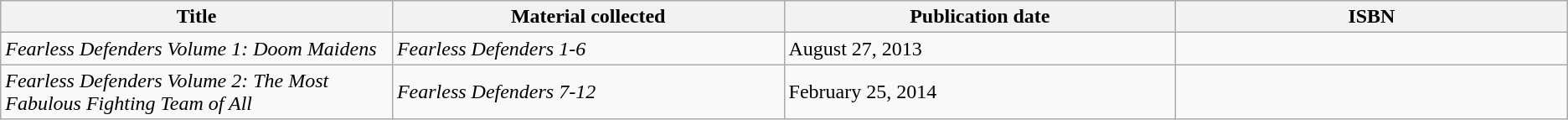<table class="wikitable">
<tr>
<th width=25%>Title</th>
<th width=25%>Material collected</th>
<th width=25%>Publication date</th>
<th width=25%>ISBN</th>
</tr>
<tr>
<td><em>Fearless Defenders Volume 1: Doom Maidens</em></td>
<td><em>Fearless Defenders 1-6</em></td>
<td>August 27, 2013</td>
<td></td>
</tr>
<tr>
<td><em>Fearless Defenders Volume 2: The Most Fabulous Fighting Team of All</em></td>
<td><em>Fearless Defenders 7-12</em></td>
<td>February 25, 2014</td>
<td></td>
</tr>
</table>
